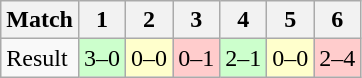<table class="wikitable">
<tr>
<th>Match</th>
<th>1</th>
<th>2</th>
<th>3</th>
<th>4</th>
<th>5</th>
<th>6</th>
</tr>
<tr>
<td>Result</td>
<td bgcolor="#CCFFCC">3–0</td>
<td bgcolor="#FFFFCC">0–0</td>
<td bgcolor="#FFCCCC">0–1</td>
<td bgcolor="#CCFFCC">2–1</td>
<td bgcolor="#FFFFCC">0–0</td>
<td bgcolor="#FFCCCC">2–4</td>
</tr>
</table>
